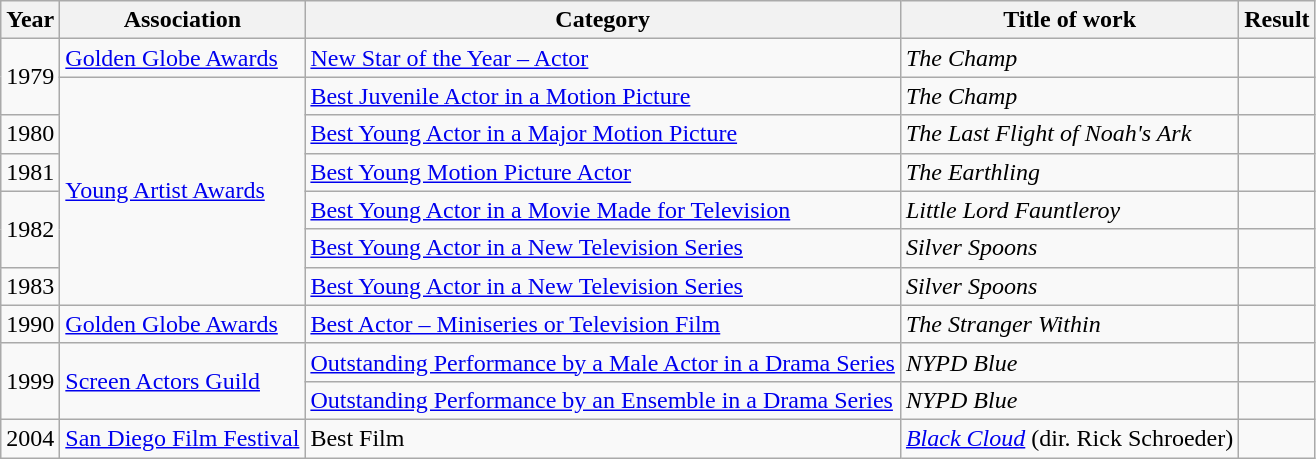<table class="wikitable sortable">
<tr>
<th>Year</th>
<th>Association</th>
<th>Category </th>
<th>Title of work</th>
<th>Result</th>
</tr>
<tr>
<td rowspan=2>1979</td>
<td><a href='#'>Golden Globe Awards</a></td>
<td><a href='#'>New Star of the Year – Actor</a></td>
<td><em>The Champ</em></td>
<td></td>
</tr>
<tr>
<td rowspan=6><a href='#'>Young Artist Awards</a></td>
<td><a href='#'>Best Juvenile Actor in a Motion Picture</a></td>
<td><em>The Champ</em></td>
<td></td>
</tr>
<tr>
<td>1980</td>
<td><a href='#'>Best Young Actor in a Major Motion Picture</a></td>
<td><em>The Last Flight of Noah's Ark</em></td>
<td></td>
</tr>
<tr>
<td>1981</td>
<td><a href='#'>Best Young Motion Picture Actor</a></td>
<td><em>The Earthling</em></td>
<td></td>
</tr>
<tr>
<td rowspan=2>1982</td>
<td><a href='#'>Best Young Actor in a Movie Made for Television</a></td>
<td><em>Little Lord Fauntleroy</em></td>
<td></td>
</tr>
<tr>
<td><a href='#'>Best Young Actor in a New Television Series</a></td>
<td><em>Silver Spoons</em></td>
<td></td>
</tr>
<tr>
<td>1983</td>
<td><a href='#'>Best Young Actor in a New Television Series</a></td>
<td><em>Silver Spoons</em></td>
<td></td>
</tr>
<tr>
<td>1990</td>
<td><a href='#'>Golden Globe Awards</a></td>
<td><a href='#'>Best Actor – Miniseries or Television Film</a></td>
<td><em>The Stranger Within</em></td>
<td></td>
</tr>
<tr>
<td rowspan=2>1999</td>
<td rowspan=2><a href='#'>Screen Actors Guild</a></td>
<td><a href='#'>Outstanding Performance by a Male Actor in a Drama Series</a></td>
<td><em>NYPD Blue</em></td>
<td></td>
</tr>
<tr>
<td><a href='#'>Outstanding Performance by an Ensemble in a Drama Series</a></td>
<td><em>NYPD Blue</em></td>
<td></td>
</tr>
<tr>
<td>2004</td>
<td><a href='#'>San Diego Film Festival</a></td>
<td>Best Film</td>
<td><em><a href='#'>Black Cloud</a></em> (dir. Rick Schroeder)</td>
<td></td>
</tr>
</table>
